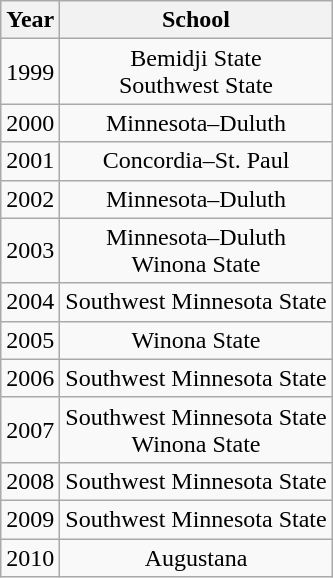<table class="wikitable" style="text-align:center">
<tr>
<th>Year</th>
<th>School</th>
</tr>
<tr>
<td>1999</td>
<td>Bemidji State<br>Southwest State</td>
</tr>
<tr>
<td>2000</td>
<td>Minnesota–Duluth</td>
</tr>
<tr>
<td>2001</td>
<td>Concordia–St. Paul</td>
</tr>
<tr>
<td>2002</td>
<td>Minnesota–Duluth</td>
</tr>
<tr>
<td>2003</td>
<td>Minnesota–Duluth<br>Winona State</td>
</tr>
<tr>
<td>2004</td>
<td>Southwest Minnesota State</td>
</tr>
<tr>
<td>2005</td>
<td>Winona State</td>
</tr>
<tr>
<td>2006</td>
<td>Southwest Minnesota State</td>
</tr>
<tr>
<td>2007</td>
<td>Southwest Minnesota State<br>Winona State</td>
</tr>
<tr>
<td>2008</td>
<td>Southwest Minnesota State</td>
</tr>
<tr>
<td>2009</td>
<td>Southwest Minnesota State</td>
</tr>
<tr>
<td>2010</td>
<td>Augustana</td>
</tr>
</table>
